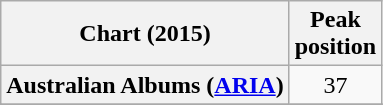<table class="wikitable sortable plainrowheaders" style="text-align:center">
<tr>
<th scope="col">Chart (2015)</th>
<th scope="col">Peak<br>position</th>
</tr>
<tr>
<th scope="row">Australian Albums (<a href='#'>ARIA</a>)</th>
<td>37</td>
</tr>
<tr>
</tr>
<tr>
</tr>
<tr>
</tr>
</table>
